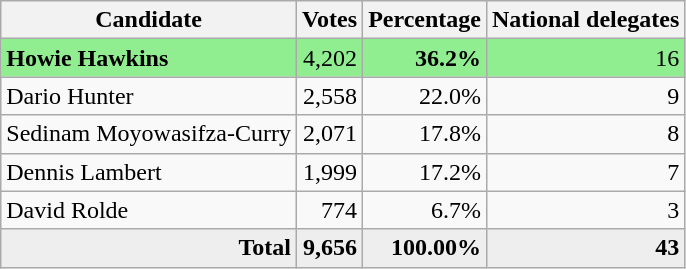<table class="wikitable" style="text-align:right;">
<tr>
<th>Candidate</th>
<th>Votes</th>
<th>Percentage</th>
<th>National delegates</th>
</tr>
<tr style="background:lightgreen;">
<td style="text-align:left;"><strong>Howie Hawkins</strong></td>
<td>4,202</td>
<td><strong>36.2%</strong></td>
<td>16 </td>
</tr>
<tr>
<td style="text-align:left;">Dario Hunter</td>
<td>2,558</td>
<td>22.0%</td>
<td>9 </td>
</tr>
<tr>
<td style="text-align:left;">Sedinam Moyowasifza-Curry</td>
<td>2,071</td>
<td>17.8%</td>
<td>8 </td>
</tr>
<tr>
<td style="text-align:left;">Dennis Lambert</td>
<td>1,999</td>
<td>17.2%</td>
<td>7 </td>
</tr>
<tr>
<td style="text-align:left;">David Rolde</td>
<td>774</td>
<td>6.7%</td>
<td>3 </td>
</tr>
<tr style="background:#eee;">
<td style="margin-right:0.50px"><strong>Total</strong></td>
<td style="margin-right:0.50px"><strong>9,656</strong></td>
<td style="margin-right:0.50px"><strong>100.00%</strong></td>
<td style="margin-right:0.50px"><strong>43</strong></td>
</tr>
</table>
